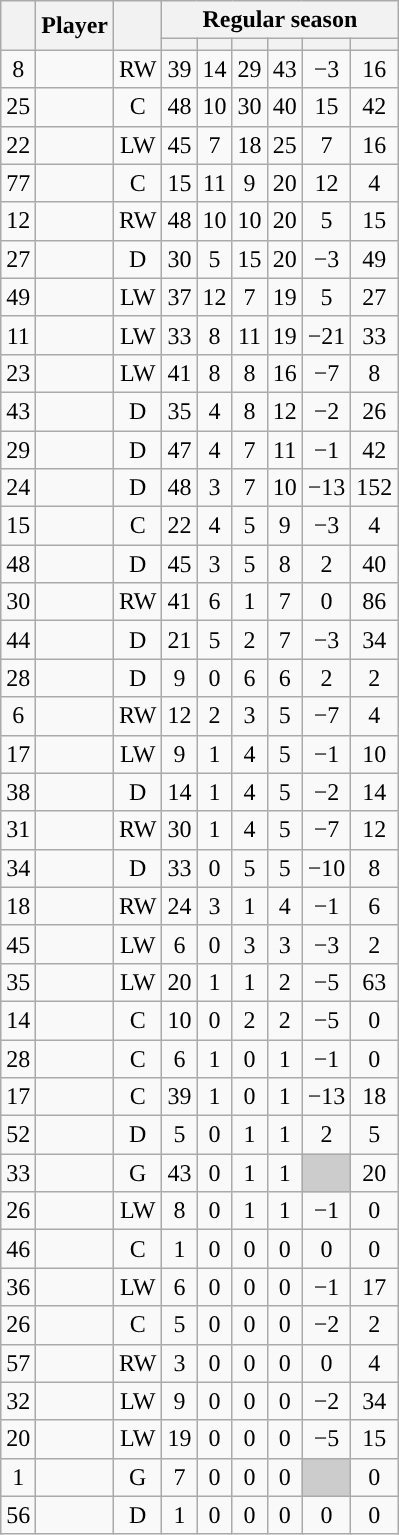<table class="wikitable sortable plainrowheaders" style="text-align:center;">
<tr>
<th scope="col" data-sort-type="number" rowspan="2"></th>
<th scope="col" rowspan="2">Player</th>
<th scope="col" rowspan="2"></th>
<th scope=colgroup colspan=6>Regular season</th>
</tr>
<tr>
<th scope="col" data-sort-type="number"></th>
<th scope="col" data-sort-type="number"></th>
<th scope="col" data-sort-type="number"></th>
<th scope="col" data-sort-type="number"></th>
<th scope="col" data-sort-type="number"></th>
<th scope="col" data-sort-type="number"></th>
</tr>
<tr>
<td scope="row">8</td>
<td align="left"></td>
<td>RW</td>
<td>39</td>
<td>14</td>
<td>29</td>
<td>43</td>
<td>−3</td>
<td>16</td>
</tr>
<tr>
<td scope="row">25</td>
<td align="left"></td>
<td>C</td>
<td>48</td>
<td>10</td>
<td>30</td>
<td>40</td>
<td>15</td>
<td>42</td>
</tr>
<tr>
<td scope="row">22</td>
<td align="left"></td>
<td>LW</td>
<td>45</td>
<td>7</td>
<td>18</td>
<td>25</td>
<td>7</td>
<td>16</td>
</tr>
<tr>
<td scope="row">77</td>
<td align="left"></td>
<td>C</td>
<td>15</td>
<td>11</td>
<td>9</td>
<td>20</td>
<td>12</td>
<td>4</td>
</tr>
<tr>
<td scope="row">12</td>
<td align="left"></td>
<td>RW</td>
<td>48</td>
<td>10</td>
<td>10</td>
<td>20</td>
<td>5</td>
<td>15</td>
</tr>
<tr>
<td scope="row">27</td>
<td align="left"></td>
<td>D</td>
<td>30</td>
<td>5</td>
<td>15</td>
<td>20</td>
<td>−3</td>
<td>49</td>
</tr>
<tr>
<td scope="row">49</td>
<td align="left"></td>
<td>LW</td>
<td>37</td>
<td>12</td>
<td>7</td>
<td>19</td>
<td>5</td>
<td>27</td>
</tr>
<tr>
<td scope="row">11</td>
<td align="left"></td>
<td>LW</td>
<td>33</td>
<td>8</td>
<td>11</td>
<td>19</td>
<td>−21</td>
<td>33</td>
</tr>
<tr>
<td scope="row">23</td>
<td align="left"></td>
<td>LW</td>
<td>41</td>
<td>8</td>
<td>8</td>
<td>16</td>
<td>−7</td>
<td>8</td>
</tr>
<tr>
<td scope="row">43</td>
<td align="left"></td>
<td>D</td>
<td>35</td>
<td>4</td>
<td>8</td>
<td>12</td>
<td>−2</td>
<td>26</td>
</tr>
<tr>
<td scope="row">29</td>
<td align="left"></td>
<td>D</td>
<td>47</td>
<td>4</td>
<td>7</td>
<td>11</td>
<td>−1</td>
<td>42</td>
</tr>
<tr>
<td scope="row">24</td>
<td align="left"></td>
<td>D</td>
<td>48</td>
<td>3</td>
<td>7</td>
<td>10</td>
<td>−13</td>
<td>152</td>
</tr>
<tr>
<td scope="row">15</td>
<td align="left"></td>
<td>C</td>
<td>22</td>
<td>4</td>
<td>5</td>
<td>9</td>
<td>−3</td>
<td>4</td>
</tr>
<tr>
<td scope="row">48</td>
<td align="left"></td>
<td>D</td>
<td>45</td>
<td>3</td>
<td>5</td>
<td>8</td>
<td>2</td>
<td>40</td>
</tr>
<tr>
<td scope="row">30</td>
<td align="left"></td>
<td>RW</td>
<td>41</td>
<td>6</td>
<td>1</td>
<td>7</td>
<td>0</td>
<td>86</td>
</tr>
<tr>
<td scope="row">44</td>
<td align="left"></td>
<td>D</td>
<td>21</td>
<td>5</td>
<td>2</td>
<td>7</td>
<td>−3</td>
<td>34</td>
</tr>
<tr>
<td scope="row">28</td>
<td align="left"></td>
<td>D</td>
<td>9</td>
<td>0</td>
<td>6</td>
<td>6</td>
<td>2</td>
<td>2</td>
</tr>
<tr>
<td scope="row">6</td>
<td align="left"></td>
<td>RW</td>
<td>12</td>
<td>2</td>
<td>3</td>
<td>5</td>
<td>−7</td>
<td>4</td>
</tr>
<tr>
<td scope="row">17</td>
<td align="left"></td>
<td>LW</td>
<td>9</td>
<td>1</td>
<td>4</td>
<td>5</td>
<td>−1</td>
<td>10</td>
</tr>
<tr>
<td scope="row">38</td>
<td align="left"></td>
<td>D</td>
<td>14</td>
<td>1</td>
<td>4</td>
<td>5</td>
<td>−2</td>
<td>14</td>
</tr>
<tr>
<td scope="row">31</td>
<td align="left"></td>
<td>RW</td>
<td>30</td>
<td>1</td>
<td>4</td>
<td>5</td>
<td>−7</td>
<td>12</td>
</tr>
<tr>
<td scope="row">34</td>
<td align="left"></td>
<td>D</td>
<td>33</td>
<td>0</td>
<td>5</td>
<td>5</td>
<td>−10</td>
<td>8</td>
</tr>
<tr>
<td scope="row">18</td>
<td align="left"></td>
<td>RW</td>
<td>24</td>
<td>3</td>
<td>1</td>
<td>4</td>
<td>−1</td>
<td>6</td>
</tr>
<tr>
<td scope="row">45</td>
<td align="left"></td>
<td>LW</td>
<td>6</td>
<td>0</td>
<td>3</td>
<td>3</td>
<td>−3</td>
<td>2</td>
</tr>
<tr>
<td scope="row">35</td>
<td align="left"></td>
<td>LW</td>
<td>20</td>
<td>1</td>
<td>1</td>
<td>2</td>
<td>−5</td>
<td>63</td>
</tr>
<tr>
<td scope="row">14</td>
<td align="left"></td>
<td>C</td>
<td>10</td>
<td>0</td>
<td>2</td>
<td>2</td>
<td>−5</td>
<td>0</td>
</tr>
<tr>
<td scope="row">28</td>
<td align="left"></td>
<td>C</td>
<td>6</td>
<td>1</td>
<td>0</td>
<td>1</td>
<td>−1</td>
<td>0</td>
</tr>
<tr>
<td scope="row">17</td>
<td align="left"></td>
<td>C</td>
<td>39</td>
<td>1</td>
<td>0</td>
<td>1</td>
<td>−13</td>
<td>18</td>
</tr>
<tr>
<td scope="row">52</td>
<td align="left"></td>
<td>D</td>
<td>5</td>
<td>0</td>
<td>1</td>
<td>1</td>
<td>2</td>
<td>5</td>
</tr>
<tr>
<td scope="row">33</td>
<td align="left"></td>
<td>G</td>
<td>43</td>
<td>0</td>
<td>1</td>
<td>1</td>
<td style="background:#ccc"></td>
<td>20</td>
</tr>
<tr>
<td scope="row">26</td>
<td align="left"></td>
<td>LW</td>
<td>8</td>
<td>0</td>
<td>1</td>
<td>1</td>
<td>−1</td>
<td>0</td>
</tr>
<tr>
<td scope="row">46</td>
<td align="left"></td>
<td>C</td>
<td>1</td>
<td>0</td>
<td>0</td>
<td>0</td>
<td>0</td>
<td>0</td>
</tr>
<tr>
<td scope="row">36</td>
<td align="left"></td>
<td>LW</td>
<td>6</td>
<td>0</td>
<td>0</td>
<td>0</td>
<td>−1</td>
<td>17</td>
</tr>
<tr>
<td scope="row">26</td>
<td align="left"></td>
<td>C</td>
<td>5</td>
<td>0</td>
<td>0</td>
<td>0</td>
<td>−2</td>
<td>2</td>
</tr>
<tr>
<td scope="row">57</td>
<td align="left"></td>
<td>RW</td>
<td>3</td>
<td>0</td>
<td>0</td>
<td>0</td>
<td>0</td>
<td>4</td>
</tr>
<tr>
<td scope="row">32</td>
<td align="left"></td>
<td>LW</td>
<td>9</td>
<td>0</td>
<td>0</td>
<td>0</td>
<td>−2</td>
<td>34</td>
</tr>
<tr>
<td scope="row">20</td>
<td align="left"></td>
<td>LW</td>
<td>19</td>
<td>0</td>
<td>0</td>
<td>0</td>
<td>−5</td>
<td>15</td>
</tr>
<tr>
<td scope="row">1</td>
<td align="left"></td>
<td>G</td>
<td>7</td>
<td>0</td>
<td>0</td>
<td>0</td>
<td style="background:#ccc"></td>
<td>0</td>
</tr>
<tr>
<td scope="row">56</td>
<td align="left"></td>
<td>D</td>
<td>1</td>
<td>0</td>
<td>0</td>
<td>0</td>
<td>0</td>
<td>0</td>
</tr>
</table>
